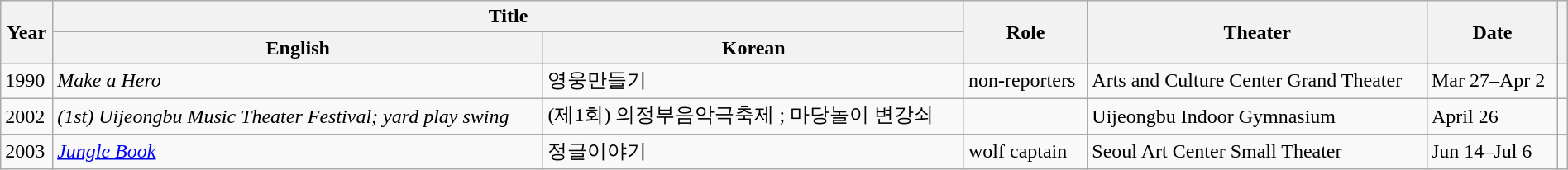<table class="wikitable sortable" style="clear:none; font-size:100%; padding:0 auto; width:100%; margin:auto">
<tr>
<th rowspan="2" scope="col">Year</th>
<th colspan="2" scope="col">Title</th>
<th rowspan="2" scope="col">Role</th>
<th rowspan="2" scope="col">Theater</th>
<th rowspan="2" scope="col">Date</th>
<th rowspan="2" scope="col" class="unsortable"></th>
</tr>
<tr>
<th>English</th>
<th>Korean</th>
</tr>
<tr>
<td>1990</td>
<td><em>Make a Hero</em></td>
<td>영웅만들기</td>
<td>non-reporters</td>
<td>Arts and Culture Center Grand Theater</td>
<td>Mar 27–Apr 2</td>
<td></td>
</tr>
<tr>
<td>2002</td>
<td><em>(1st) Uijeongbu Music Theater Festival; yard play swing</em></td>
<td>(제1회) 의정부음악극축제 ; 마당놀이 변강쇠</td>
<td></td>
<td>Uijeongbu Indoor Gymnasium</td>
<td>April 26</td>
<td></td>
</tr>
<tr>
<td>2003</td>
<td><em><a href='#'>Jungle Book</a></em></td>
<td>정글이야기</td>
<td>wolf captain</td>
<td>Seoul Art Center Small Theater</td>
<td>Jun 14–Jul 6</td>
<td scope="col"></td>
</tr>
</table>
